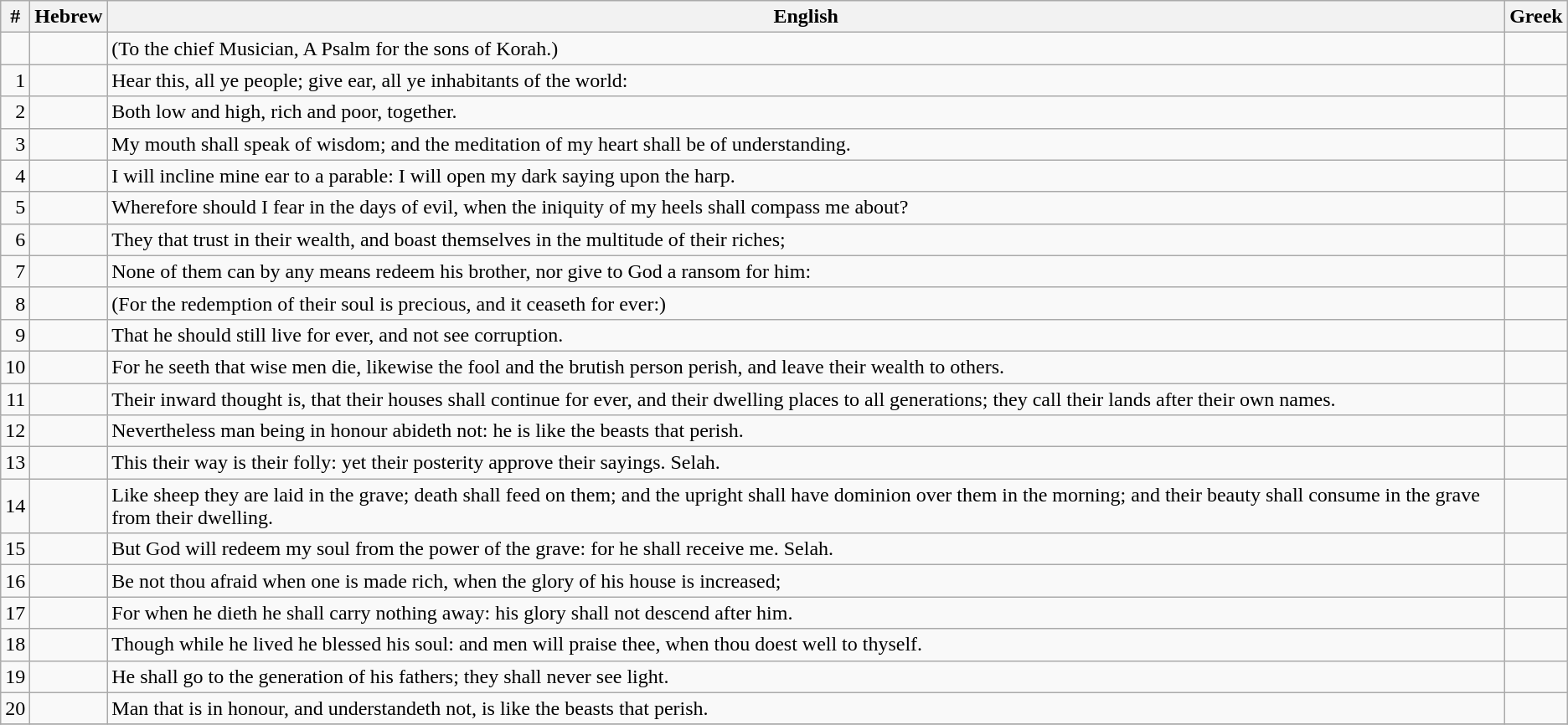<table class=wikitable>
<tr>
<th>#</th>
<th>Hebrew</th>
<th>English</th>
<th>Greek</th>
</tr>
<tr>
<td style="text-align:right"></td>
<td style="text-align:right"></td>
<td>(To the chief Musician, A Psalm for the sons of Korah.)</td>
<td></td>
</tr>
<tr>
<td style="text-align:right">1</td>
<td style="text-align:right"></td>
<td>Hear this, all ye people; give ear, all ye inhabitants of the world:</td>
<td></td>
</tr>
<tr>
<td style="text-align:right">2</td>
<td style="text-align:right"></td>
<td>Both low and high, rich and poor, together.</td>
<td></td>
</tr>
<tr>
<td style="text-align:right">3</td>
<td style="text-align:right"></td>
<td>My mouth shall speak of wisdom; and the meditation of my heart shall be of understanding.</td>
<td></td>
</tr>
<tr>
<td style="text-align:right">4</td>
<td style="text-align:right"></td>
<td>I will incline mine ear to a parable: I will open my dark saying upon the harp.</td>
<td></td>
</tr>
<tr>
<td style="text-align:right">5</td>
<td style="text-align:right"></td>
<td>Wherefore should I fear in the days of evil, when the iniquity of my heels shall compass me about?</td>
<td></td>
</tr>
<tr>
<td style="text-align:right">6</td>
<td style="text-align:right"></td>
<td>They that trust in their wealth, and boast themselves in the multitude of their riches;</td>
<td></td>
</tr>
<tr>
<td style="text-align:right">7</td>
<td style="text-align:right"></td>
<td>None of them can by any means redeem his brother, nor give to God a ransom for him:</td>
<td></td>
</tr>
<tr>
<td style="text-align:right">8</td>
<td style="text-align:right"></td>
<td>(For the redemption of their soul is precious, and it ceaseth for ever:)</td>
<td></td>
</tr>
<tr>
<td style="text-align:right">9</td>
<td style="text-align:right"></td>
<td>That he should still live for ever, and not see corruption.</td>
<td></td>
</tr>
<tr>
<td style="text-align:right">10</td>
<td style="text-align:right"></td>
<td>For he seeth that wise men die, likewise the fool and the brutish person perish, and leave their wealth to others.</td>
<td></td>
</tr>
<tr>
<td style="text-align:right">11</td>
<td style="text-align:right"></td>
<td>Their inward thought is, that their houses shall continue for ever, and their dwelling places to all generations; they call their lands after their own names.</td>
<td></td>
</tr>
<tr>
<td style="text-align:right">12</td>
<td style="text-align:right"></td>
<td>Nevertheless man being in honour abideth not: he is like the beasts that perish.</td>
<td></td>
</tr>
<tr>
<td style="text-align:right">13</td>
<td style="text-align:right"></td>
<td>This their way is their folly: yet their posterity approve their sayings. Selah.</td>
<td></td>
</tr>
<tr>
<td style="text-align:right">14</td>
<td style="text-align:right"></td>
<td>Like sheep they are laid in the grave; death shall feed on them; and the upright shall have dominion over them in the morning; and their beauty shall consume in the grave from their dwelling.</td>
<td></td>
</tr>
<tr>
<td style="text-align:right">15</td>
<td style="text-align:right"></td>
<td>But God will redeem my soul from the power of the grave: for he shall receive me. Selah.</td>
<td></td>
</tr>
<tr>
<td style="text-align:right">16</td>
<td style="text-align:right"></td>
<td>Be not thou afraid when one is made rich, when the glory of his house is increased;</td>
<td></td>
</tr>
<tr>
<td style="text-align:right">17</td>
<td style="text-align:right"></td>
<td>For when he dieth he shall carry nothing away: his glory shall not descend after him.</td>
<td></td>
</tr>
<tr>
<td style="text-align:right">18</td>
<td style="text-align:right"></td>
<td>Though while he lived he blessed his soul: and men will praise thee, when thou doest well to thyself.</td>
<td></td>
</tr>
<tr>
<td style="text-align:right">19</td>
<td style="text-align:right"></td>
<td>He shall go to the generation of his fathers; they shall never see light.</td>
<td></td>
</tr>
<tr>
<td style="text-align:right">20</td>
<td style="text-align:right"></td>
<td>Man that is in honour, and understandeth not, is like the beasts that perish.</td>
<td></td>
</tr>
<tr>
</tr>
</table>
